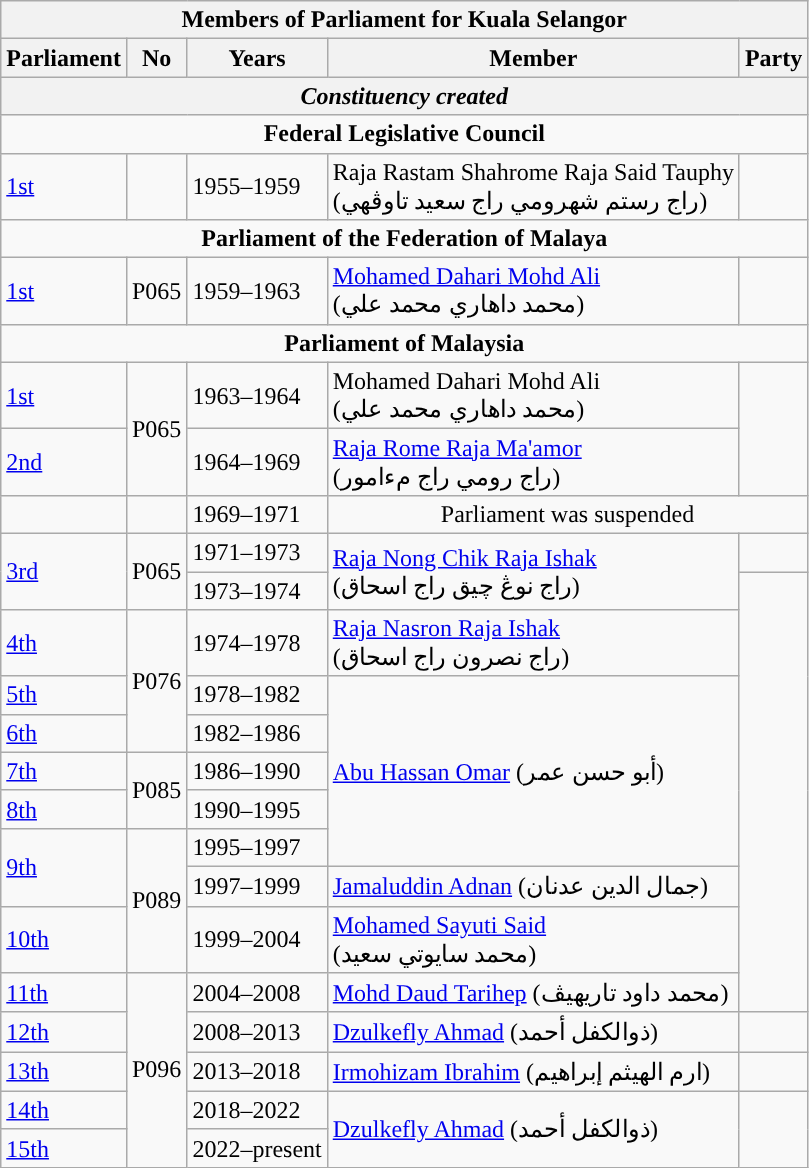<table class=wikitable>
<tr>
<th colspan="5">Members of Parliament for Kuala Selangor</th>
</tr>
<tr>
<th>Parliament</th>
<th>No</th>
<th>Years</th>
<th>Member</th>
<th>Party</th>
</tr>
<tr>
<th colspan="5" align="center"><em>Constituency created</em></th>
</tr>
<tr>
<td colspan="5" align="center"><strong>Federal Legislative Council</strong></td>
</tr>
<tr>
<td><a href='#'>1st</a></td>
<td></td>
<td>1955–1959</td>
<td>Raja Rastam Shahrome Raja Said Tauphy <br> (راج رستم شهرومي راج سعيد تاوڤهي)</td>
<td></td>
</tr>
<tr>
<td colspan="5" align="center"><strong>Parliament of the Federation of Malaya</strong></td>
</tr>
<tr>
<td><a href='#'>1st</a></td>
<td>P065</td>
<td>1959–1963</td>
<td><a href='#'>Mohamed Dahari Mohd Ali</a>  <br>(محمد داهاري محمد علي)</td>
<td></td>
</tr>
<tr>
<td colspan="5" align="center"><strong>Parliament of Malaysia</strong></td>
</tr>
<tr>
<td><a href='#'>1st</a></td>
<td rowspan="2">P065</td>
<td>1963–1964</td>
<td>Mohamed Dahari Mohd Ali  <br>(محمد داهاري محمد علي)</td>
<td rowspan=2></td>
</tr>
<tr>
<td><a href='#'>2nd</a></td>
<td>1964–1969</td>
<td><a href='#'>Raja Rome Raja Ma'amor</a> <br> (راج رومي راج مءامور)</td>
</tr>
<tr>
<td></td>
<td></td>
<td>1969–1971</td>
<td colspan=2 align=center>Parliament was suspended</td>
</tr>
<tr>
<td rowspan=2><a href='#'>3rd</a></td>
<td rowspan="2">P065</td>
<td>1971–1973</td>
<td rowspan=2><a href='#'>Raja Nong Chik Raja Ishak</a> <br> (راج نوڠ چيق راج اسحاق)</td>
<td></td>
</tr>
<tr>
<td>1973–1974</td>
<td rowspan=10></td>
</tr>
<tr>
<td><a href='#'>4th</a></td>
<td rowspan="3">P076</td>
<td>1974–1978</td>
<td><a href='#'>Raja Nasron Raja Ishak</a>  <br>(راج نصرون راج اسحاق)</td>
</tr>
<tr>
<td><a href='#'>5th</a></td>
<td>1978–1982</td>
<td rowspan=5><a href='#'>Abu Hassan Omar</a>  (أبو حسن عمر)</td>
</tr>
<tr>
<td><a href='#'>6th</a></td>
<td>1982–1986</td>
</tr>
<tr>
<td><a href='#'>7th</a></td>
<td rowspan="2">P085</td>
<td>1986–1990</td>
</tr>
<tr>
<td><a href='#'>8th</a></td>
<td>1990–1995</td>
</tr>
<tr>
<td rowspan=2><a href='#'>9th</a></td>
<td rowspan="3">P089</td>
<td>1995–1997</td>
</tr>
<tr>
<td>1997–1999</td>
<td><a href='#'>Jamaluddin Adnan</a> (جمال الدين عدنان)</td>
</tr>
<tr>
<td><a href='#'>10th</a></td>
<td>1999–2004</td>
<td><a href='#'>Mohamed Sayuti Said</a> <br> (محمد سايوتي سعيد)</td>
</tr>
<tr>
<td><a href='#'>11th</a></td>
<td rowspan="5">P096</td>
<td>2004–2008</td>
<td><a href='#'>Mohd Daud Tarihep</a> (محمد داود تاريهيڤ)</td>
</tr>
<tr>
<td><a href='#'>12th</a></td>
<td>2008–2013</td>
<td><a href='#'>Dzulkefly Ahmad</a> (ذوالكفل أحمد)</td>
<td></td>
</tr>
<tr>
<td><a href='#'>13th</a></td>
<td>2013–2018</td>
<td><a href='#'>Irmohizam Ibrahim</a> (ارم الهيثم إبراهيم)</td>
<td></td>
</tr>
<tr>
<td><a href='#'>14th</a></td>
<td>2018–2022</td>
<td rowspan=2><a href='#'>Dzulkefly Ahmad</a>  (ذوالكفل أحمد)</td>
<td rowspan=2></td>
</tr>
<tr>
<td><a href='#'>15th</a></td>
<td>2022–present</td>
</tr>
</table>
